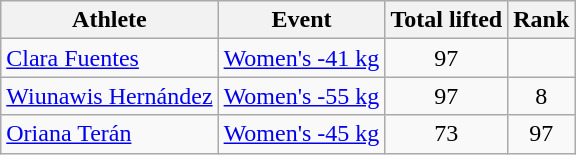<table class="wikitable">
<tr>
<th>Athlete</th>
<th>Event</th>
<th>Total lifted</th>
<th>Rank</th>
</tr>
<tr align="center">
<td align="left"><a href='#'>Clara Fuentes</a></td>
<td align="left"><a href='#'>Women's -41 kg</a></td>
<td>97</td>
<td></td>
</tr>
<tr align="center">
<td align="left"><a href='#'>Wiunawis Hernández</a></td>
<td align="left"><a href='#'>Women's -55 kg</a></td>
<td>97</td>
<td>8</td>
</tr>
<tr align="center">
<td align="left"><a href='#'>Oriana Terán</a></td>
<td align="left"><a href='#'>Women's -45 kg</a></td>
<td>73</td>
<td>97</td>
</tr>
</table>
